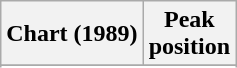<table class="wikitable sortable">
<tr>
<th align="left">Chart (1989)</th>
<th align="center">Peak<br>position</th>
</tr>
<tr>
</tr>
<tr>
</tr>
</table>
